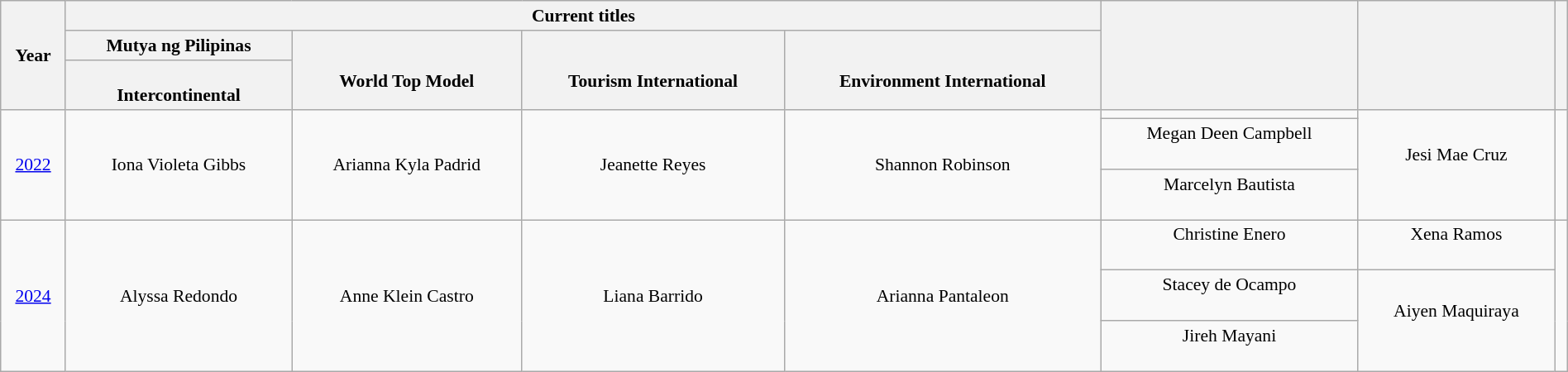<table class="wikitable" style="text-align:center; font-size:90%; line-height:17px; width:100%;">
<tr>
<th rowspan="3">Year</th>
<th colspan="4">Current titles</th>
<th rowspan=3></th>
<th rowspan="3"></th>
<th rowspan="3"></th>
</tr>
<tr>
<th>Mutya ng Pilipinas</th>
<th rowspan="2"><br>World Top Model</th>
<th rowspan="2"><br>Tourism International</th>
<th rowspan="2"><br>Environment International</th>
</tr>
<tr>
<th><br>Intercontinental</th>
</tr>
<tr>
<td rowspan=3><a href='#'>2022</a></td>
<td rowspan=3>Iona Violeta Gibbs<br></td>
<td rowspan=3>Arianna Kyla Padrid<br></td>
<td rowspan=3>Jeanette Reyes<br></td>
<td rowspan=3>Shannon Robinson<br></td>
<td></td>
<td rowspan=3>Jesi Mae Cruz<br><br></td>
<td rowspan=3></td>
</tr>
<tr>
<td>Megan Deen Campbell<br><br></td>
</tr>
<tr>
<td>Marcelyn Bautista<br><br></td>
</tr>
<tr>
<td rowspan=3><a href='#'>2024</a></td>
<td rowspan=3>Alyssa Redondo<br></td>
<td rowspan=3>Anne Klein Castro<br></td>
<td rowspan=3>Liana Barrido<br></td>
<td rowspan=3>Arianna Pantaleon<br></td>
<td>Christine Enero<br><br></td>
<td rowspan=1>Xena Ramos<br><br></td>
<td rowspan=3></td>
</tr>
<tr>
<td>Stacey de Ocampo<br><br></td>
<td rowspan=2>Aiyen Maquiraya<br><br></td>
</tr>
<tr>
<td>Jireh Mayani<br><br></td>
</tr>
</table>
